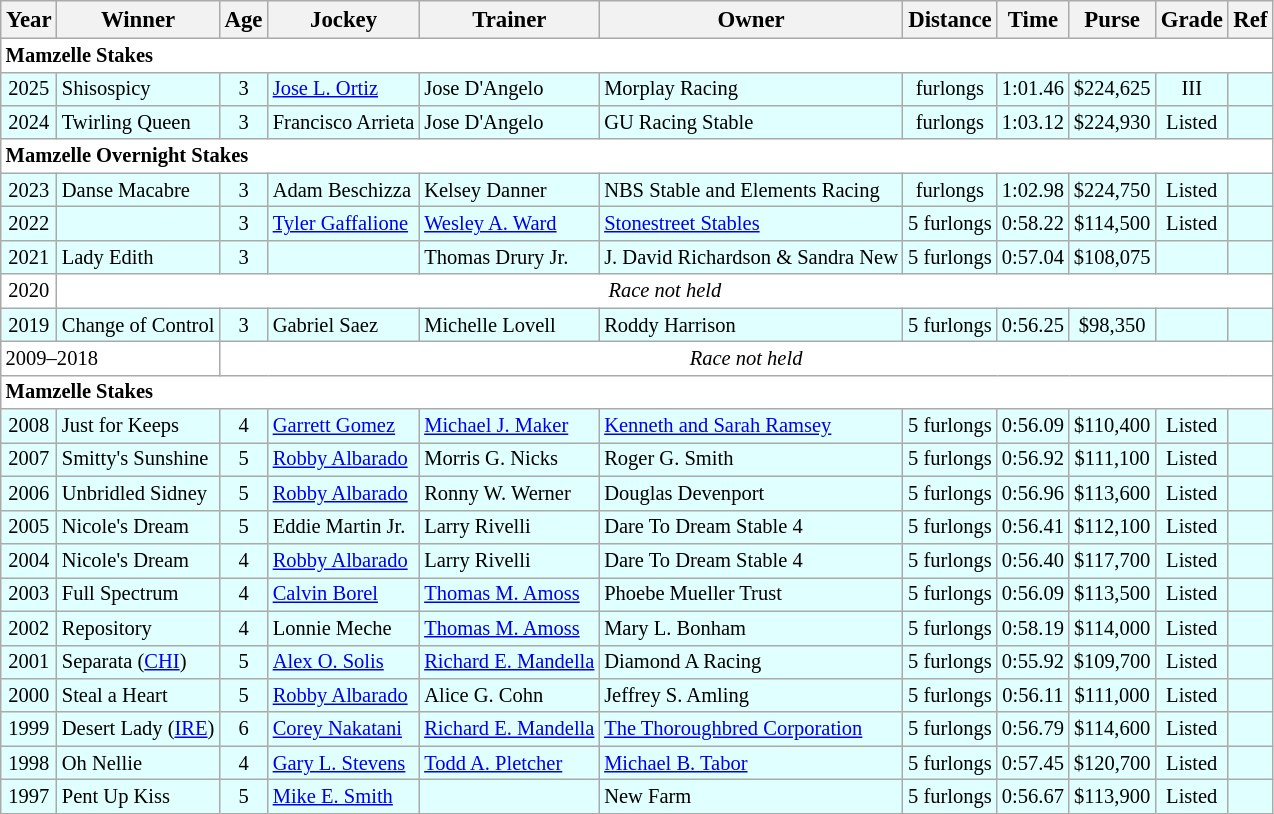<table class="wikitable sortable" style="font-size:95%">
<tr>
<th>Year</th>
<th>Winner</th>
<th>Age</th>
<th>Jockey</th>
<th>Trainer</th>
<th>Owner</th>
<th>Distance</th>
<th>Time</th>
<th>Purse</th>
<th>Grade</th>
<th>Ref</th>
</tr>
<tr style="font-size:90%; background-color:white">
<td align="left" colspan=11><strong>Mamzelle  Stakes</strong></td>
</tr>
<tr style="font-size:90%; background-color:lightcyan">
<td align=center>2025</td>
<td>Shisospicy</td>
<td align=center>3</td>
<td><a href='#'>Jose L. Ortiz</a></td>
<td>Jose D'Angelo</td>
<td>Morplay Racing</td>
<td align=center> furlongs</td>
<td align=center>1:01.46</td>
<td align=center>$224,625</td>
<td align=center>III</td>
<td></td>
</tr>
<tr style="font-size:90%; background-color:lightcyan">
<td align=center>2024</td>
<td>Twirling Queen</td>
<td align=center>3</td>
<td>Francisco Arrieta</td>
<td>Jose D'Angelo</td>
<td>GU Racing Stable</td>
<td align=center> furlongs</td>
<td align=center>1:03.12</td>
<td align=center>$224,930</td>
<td align=center>Listed</td>
<td></td>
</tr>
<tr style="font-size:90%; background-color:white">
<td align="left" colspan=11><strong>Mamzelle Overnight Stakes</strong></td>
</tr>
<tr style="font-size:90%; background-color:lightcyan">
<td align=center>2023</td>
<td>Danse Macabre</td>
<td align=center>3</td>
<td>Adam Beschizza</td>
<td>Kelsey Danner</td>
<td>NBS Stable and Elements Racing</td>
<td align=center> furlongs</td>
<td align=center>1:02.98</td>
<td align=center>$224,750</td>
<td align=center>Listed</td>
<td></td>
</tr>
<tr style="font-size:90%; background-color:lightcyan">
<td align=center>2022</td>
<td></td>
<td align=center>3</td>
<td><a href='#'>Tyler Gaffalione</a></td>
<td><a href='#'>Wesley A. Ward</a></td>
<td><a href='#'>Stonestreet Stables</a></td>
<td align=center>5 furlongs</td>
<td align=center>0:58.22</td>
<td align=center>$114,500</td>
<td align=center>Listed</td>
<td></td>
</tr>
<tr style="font-size:90%; background-color:lightcyan">
<td align=center>2021</td>
<td>Lady Edith</td>
<td align=center>3</td>
<td></td>
<td>Thomas Drury Jr.</td>
<td>J. David Richardson & Sandra New</td>
<td align=center>5 furlongs</td>
<td align=center>0:57.04</td>
<td align=center>$108,075</td>
<td align=center></td>
<td></td>
</tr>
<tr style="font-size:90%; background-color:white">
<td align="center">2020</td>
<td align="center" colspan=10><em>Race not held</em></td>
</tr>
<tr style="font-size:90%; background-color:lightcyan">
<td align=center>2019</td>
<td>Change of Control</td>
<td align=center>3</td>
<td>Gabriel Saez</td>
<td>Michelle Lovell</td>
<td>Roddy Harrison</td>
<td align=center>5 furlongs</td>
<td align=center>0:56.25</td>
<td align=center>$98,350</td>
<td align=center></td>
<td></td>
</tr>
<tr style="font-size:90%; background-color:white">
<td align="left" colspan=2>2009–2018</td>
<td align="center" colspan=9><em>Race not held</em></td>
</tr>
<tr style="font-size:90%; background-color:white">
<td align="left" colspan=11><strong>Mamzelle  Stakes</strong></td>
</tr>
<tr style="font-size:90%; background-color:lightcyan">
<td align=center>2008</td>
<td>Just for Keeps</td>
<td align=center>4</td>
<td><a href='#'>Garrett Gomez</a></td>
<td><a href='#'>Michael J. Maker</a></td>
<td><a href='#'>Kenneth and Sarah Ramsey</a></td>
<td align=center>5 furlongs</td>
<td align=center>0:56.09</td>
<td align=center>$110,400</td>
<td align=center>Listed</td>
<td></td>
</tr>
<tr style="font-size:90%; background-color:lightcyan">
<td align=center>2007</td>
<td>Smitty's Sunshine</td>
<td align=center>5</td>
<td><a href='#'>Robby Albarado</a></td>
<td>Morris G. Nicks</td>
<td>Roger G. Smith</td>
<td align=center>5 furlongs</td>
<td align=center>0:56.92</td>
<td align=center>$111,100</td>
<td align=center>Listed</td>
<td></td>
</tr>
<tr style="font-size:90%; background-color:lightcyan">
<td align=center>2006</td>
<td>Unbridled Sidney</td>
<td align=center>5</td>
<td><a href='#'>Robby Albarado</a></td>
<td>Ronny W. Werner</td>
<td>Douglas Devenport</td>
<td align=center>5 furlongs</td>
<td align=center>0:56.96</td>
<td align=center>$113,600</td>
<td align=center>Listed</td>
<td></td>
</tr>
<tr style="font-size:90%; background-color:lightcyan">
<td align=center>2005</td>
<td>Nicole's Dream</td>
<td align=center>5</td>
<td>Eddie Martin Jr.</td>
<td>Larry Rivelli</td>
<td>Dare To Dream Stable 4</td>
<td align=center>5 furlongs</td>
<td align=center>0:56.41</td>
<td align=center>$112,100</td>
<td align=center>Listed</td>
<td></td>
</tr>
<tr style="font-size:90%; background-color:lightcyan">
<td align=center>2004</td>
<td>Nicole's Dream</td>
<td align=center>4</td>
<td><a href='#'>Robby Albarado</a></td>
<td>Larry Rivelli</td>
<td>Dare To Dream Stable 4</td>
<td align=center>5 furlongs</td>
<td align=center>0:56.40</td>
<td align=center>$117,700</td>
<td align=center>Listed</td>
<td></td>
</tr>
<tr style="font-size:90%; background-color:lightcyan">
<td align=center>2003</td>
<td>Full Spectrum</td>
<td align=center>4</td>
<td><a href='#'>Calvin Borel</a></td>
<td><a href='#'>Thomas M. Amoss</a></td>
<td>Phoebe Mueller Trust</td>
<td align=center>5 furlongs</td>
<td align=center>0:56.09</td>
<td align=center>$113,500</td>
<td align=center>Listed</td>
<td></td>
</tr>
<tr style="font-size:90%; background-color:lightcyan">
<td align=center>2002</td>
<td>Repository</td>
<td align=center>4</td>
<td>Lonnie Meche</td>
<td><a href='#'>Thomas M. Amoss</a></td>
<td>Mary L. Bonham</td>
<td align=center>5 furlongs</td>
<td align=center>0:58.19</td>
<td align=center>$114,000</td>
<td align=center>Listed</td>
<td></td>
</tr>
<tr style="font-size:90%; background-color:lightcyan">
<td align=center>2001</td>
<td>Separata (<a href='#'>CHI</a>)</td>
<td align=center>5</td>
<td><a href='#'>Alex O. Solis</a></td>
<td><a href='#'>Richard E. Mandella</a></td>
<td>Diamond A Racing</td>
<td align=center>5 furlongs</td>
<td align=center>0:55.92</td>
<td align=center>$109,700</td>
<td align=center>Listed</td>
<td></td>
</tr>
<tr style="font-size:90%; background-color:lightcyan">
<td align=center>2000</td>
<td>Steal a Heart</td>
<td align=center>5</td>
<td><a href='#'>Robby Albarado</a></td>
<td>Alice G. Cohn</td>
<td>Jeffrey S. Amling</td>
<td align=center>5 furlongs</td>
<td align=center>0:56.11</td>
<td align=center>$111,000</td>
<td align=center>Listed</td>
<td></td>
</tr>
<tr style="font-size:90%; background-color:lightcyan">
<td align=center>1999</td>
<td>Desert Lady (<a href='#'>IRE</a>)</td>
<td align=center>6</td>
<td><a href='#'>Corey Nakatani</a></td>
<td><a href='#'>Richard E. Mandella</a></td>
<td><a href='#'>The Thoroughbred Corporation</a></td>
<td align=center>5 furlongs</td>
<td align=center>0:56.79</td>
<td align=center>$114,600</td>
<td align=center>Listed</td>
<td></td>
</tr>
<tr style="font-size:90%; background-color:lightcyan">
<td align=center>1998</td>
<td>Oh Nellie</td>
<td align=center>4</td>
<td><a href='#'>Gary L. Stevens</a></td>
<td><a href='#'>Todd A. Pletcher</a></td>
<td><a href='#'>Michael B. Tabor</a></td>
<td align=center>5 furlongs</td>
<td align=center>0:57.45</td>
<td align=center>$120,700</td>
<td align=center>Listed</td>
<td></td>
</tr>
<tr style="font-size:90%; background-color:lightcyan">
<td align=center>1997</td>
<td>Pent Up Kiss</td>
<td align=center>5</td>
<td><a href='#'>Mike E. Smith</a></td>
<td></td>
<td>New Farm</td>
<td align=center>5 furlongs</td>
<td align=center>0:56.67</td>
<td align=center>$113,900</td>
<td align=center>Listed</td>
<td></td>
</tr>
</table>
